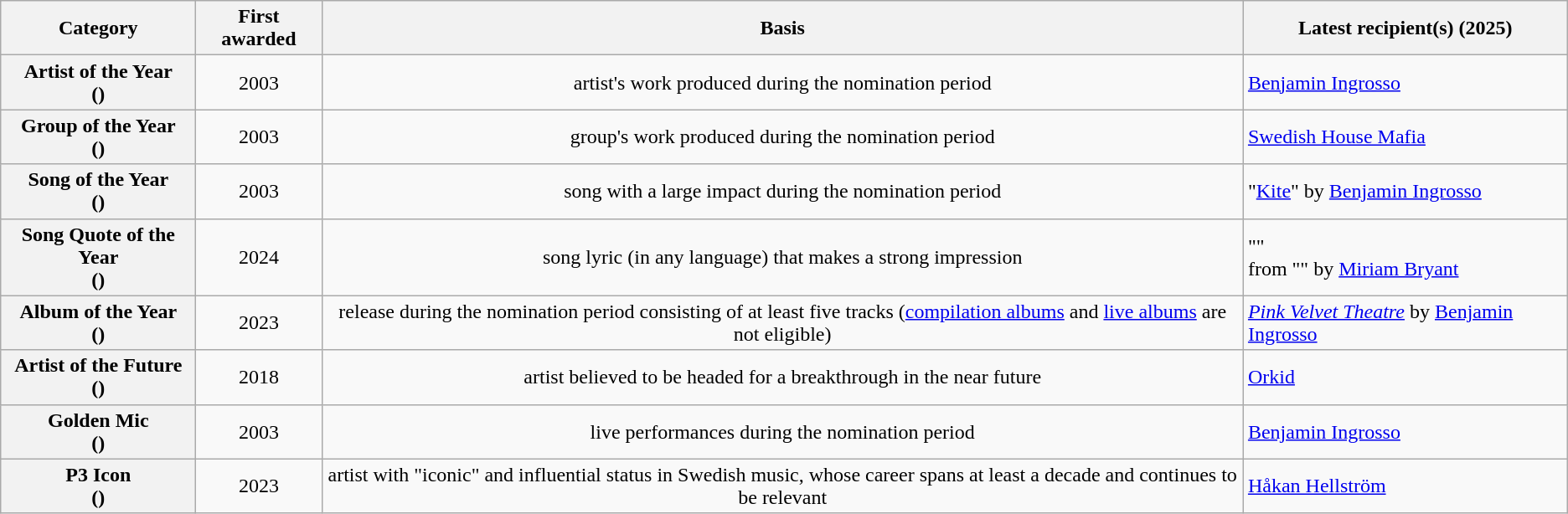<table class="wikitable sortable plainrowheaders" style="text-align:center">
<tr>
<th scope="col">Category</th>
<th scope="col">First awarded</th>
<th scope="col" class="unsortable">Basis</th>
<th scope="col" class="unsortable">Latest recipient(s) (2025)</th>
</tr>
<tr>
<th scope="row">Artist of the Year<br>()</th>
<td>2003</td>
<td>artist's work produced during the nomination period</td>
<td style="text-align:left;"><a href='#'>Benjamin Ingrosso</a></td>
</tr>
<tr>
<th scope="row">Group of the Year<br>()</th>
<td>2003</td>
<td>group's work produced during the nomination period</td>
<td style="text-align:left;"><a href='#'>Swedish House Mafia</a></td>
</tr>
<tr>
<th scope="row">Song of the Year<br>()</th>
<td>2003</td>
<td>song with a large impact during the nomination period</td>
<td style="text-align:left;">"<a href='#'>Kite</a>" by <a href='#'>Benjamin Ingrosso</a></td>
</tr>
<tr>
<th scope="row">Song Quote of the Year<br>()</th>
<td>2024</td>
<td>song lyric (in any language) that makes a strong impression</td>
<td style="text-align:left;">""<br>from "" by <a href='#'>Miriam Bryant</a></td>
</tr>
<tr>
<th scope="row">Album of the Year<br>()</th>
<td>2023</td>
<td>release during the nomination period consisting of at least five tracks (<a href='#'>compilation albums</a> and <a href='#'>live albums</a> are not eligible)</td>
<td style="text-align:left;"><em><a href='#'>Pink Velvet Theatre</a></em> by <a href='#'>Benjamin Ingrosso</a></td>
</tr>
<tr>
<th scope="row">Artist of the Future<br>()</th>
<td>2018</td>
<td>artist believed to be headed for a breakthrough in the near future</td>
<td style="text-align:left;"><a href='#'>Orkid</a></td>
</tr>
<tr>
<th scope="row">Golden Mic<br>()</th>
<td>2003</td>
<td>live performances during the nomination period</td>
<td style="text-align:left;"><a href='#'>Benjamin Ingrosso</a></td>
</tr>
<tr>
<th scope="row">P3 Icon<br>()</th>
<td>2023</td>
<td>artist with "iconic" and influential status in Swedish music, whose career spans at least a decade and continues to be relevant</td>
<td style="text-align:left;"><a href='#'>Håkan Hellström</a></td>
</tr>
</table>
